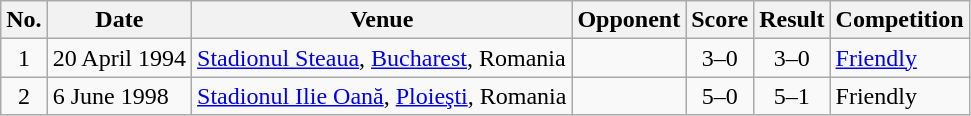<table class="wikitable sortable">
<tr>
<th scope="col">No.</th>
<th scope="col">Date</th>
<th scope="col">Venue</th>
<th scope="col">Opponent</th>
<th scope="col">Score</th>
<th scope="col">Result</th>
<th scope="col">Competition</th>
</tr>
<tr>
<td align="center">1</td>
<td>20 April 1994</td>
<td><a href='#'>Stadionul Steaua</a>, <a href='#'>Bucharest</a>, Romania</td>
<td></td>
<td align="center">3–0</td>
<td align="center">3–0</td>
<td><a href='#'>Friendly</a></td>
</tr>
<tr>
<td align="center">2</td>
<td>6 June 1998</td>
<td><a href='#'>Stadionul Ilie Oană</a>, <a href='#'>Ploieşti</a>, Romania</td>
<td></td>
<td align="center">5–0</td>
<td align="center">5–1</td>
<td>Friendly</td>
</tr>
</table>
